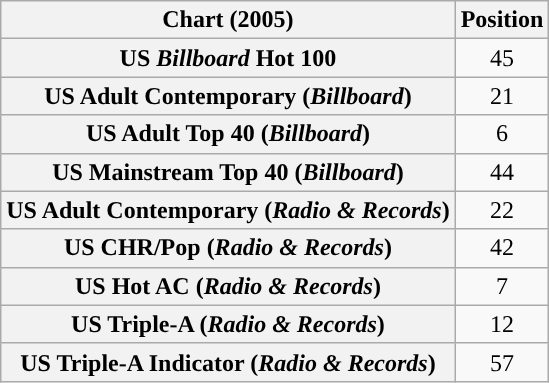<table class="wikitable sortable plainrowheaders" style="text-align:center">
<tr>
<th>Chart (2005)</th>
<th>Position</th>
</tr>
<tr>
<th scope="row">US <em>Billboard</em> Hot 100</th>
<td>45</td>
</tr>
<tr>
<th scope="row">US Adult Contemporary (<em>Billboard</em>)</th>
<td>21</td>
</tr>
<tr>
<th scope="row">US Adult Top 40 (<em>Billboard</em>)</th>
<td>6</td>
</tr>
<tr>
<th scope="row">US Mainstream Top 40 (<em>Billboard</em>)</th>
<td>44</td>
</tr>
<tr>
<th scope="row">US Adult Contemporary (<em>Radio & Records</em>)</th>
<td>22</td>
</tr>
<tr>
<th scope="row">US CHR/Pop (<em>Radio & Records</em>)</th>
<td>42</td>
</tr>
<tr>
<th scope="row">US Hot AC (<em>Radio & Records</em>)</th>
<td>7</td>
</tr>
<tr>
<th scope="row">US Triple-A (<em>Radio & Records</em>)</th>
<td>12</td>
</tr>
<tr>
<th scope="row">US Triple-A Indicator (<em>Radio & Records</em>)</th>
<td>57</td>
</tr>
</table>
